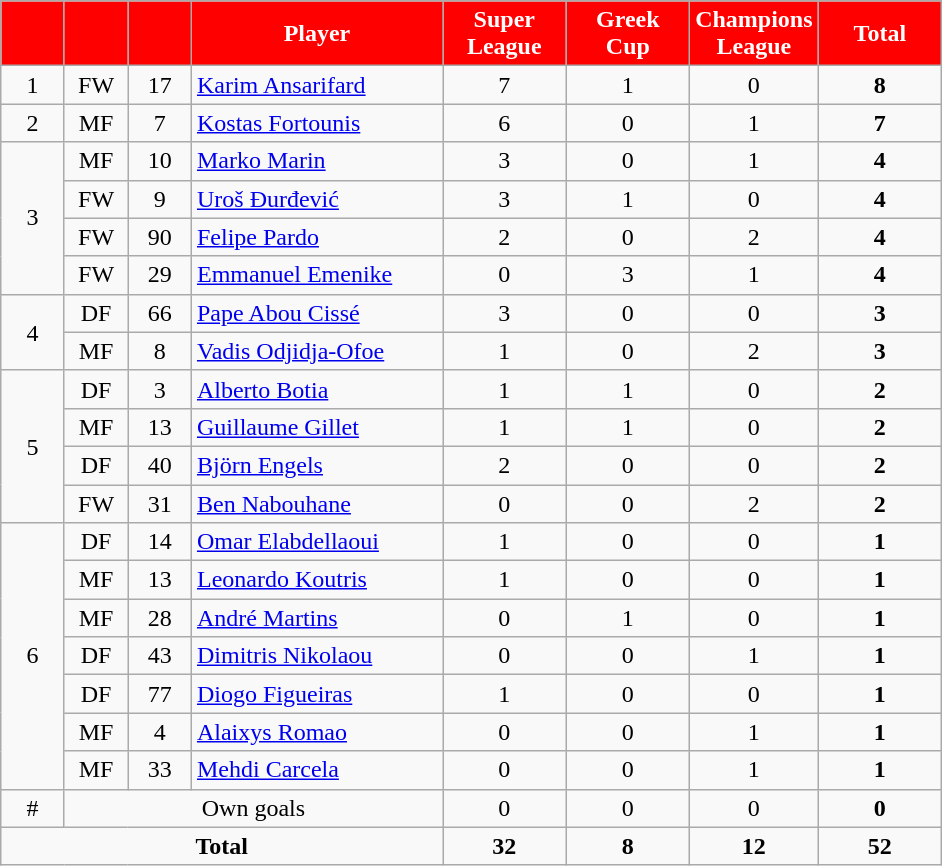<table class="wikitable" style="text-align:center;">
<tr>
<th style="background:#FF0000; color:white; width:35px;"></th>
<th style="background:#FF0000; color:white; width:35px;"></th>
<th style="background:#FF0000; color:white; width:35px;"></th>
<th style="background:#FF0000; color:white; width:160px;">Player</th>
<th style="background:#FF0000; color:white; width:75px;">Super League</th>
<th style="background:#FF0000; color:white; width:75px;">Greek Cup</th>
<th style="background:#FF0000; color:white; width:75px;">Champions League</th>
<th style="background:#FF0000; color:white; width:75px;">Total</th>
</tr>
<tr>
<td>1</td>
<td>FW</td>
<td>17</td>
<td align=left> <a href='#'>Karim Ansarifard</a></td>
<td>7</td>
<td>1</td>
<td>0</td>
<td><strong>8</strong></td>
</tr>
<tr>
<td>2</td>
<td>MF</td>
<td>7</td>
<td align=left> <a href='#'>Kostas Fortounis</a></td>
<td>6</td>
<td>0</td>
<td>1</td>
<td><strong>7</strong></td>
</tr>
<tr>
<td rowspan="4">3</td>
<td>MF</td>
<td>10</td>
<td align=left> <a href='#'>Marko Marin</a></td>
<td>3</td>
<td>0</td>
<td>1</td>
<td><strong>4</strong></td>
</tr>
<tr>
<td>FW</td>
<td>9</td>
<td align=left> <a href='#'>Uroš Đurđević</a></td>
<td>3</td>
<td>1</td>
<td>0</td>
<td><strong>4</strong></td>
</tr>
<tr>
<td>FW</td>
<td>90</td>
<td align=left> <a href='#'>Felipe Pardo</a></td>
<td>2</td>
<td>0</td>
<td>2</td>
<td><strong>4</strong></td>
</tr>
<tr>
<td>FW</td>
<td>29</td>
<td align=left> <a href='#'>Emmanuel Emenike</a></td>
<td>0</td>
<td>3</td>
<td>1</td>
<td><strong>4</strong></td>
</tr>
<tr>
<td rowspan="2">4</td>
<td>DF</td>
<td>66</td>
<td align=left> <a href='#'>Pape Abou Cissé</a></td>
<td>3</td>
<td>0</td>
<td>0</td>
<td><strong>3</strong></td>
</tr>
<tr>
<td>MF</td>
<td>8</td>
<td align=left> <a href='#'>Vadis Odjidja-Ofoe</a></td>
<td>1</td>
<td>0</td>
<td>2</td>
<td><strong>3</strong></td>
</tr>
<tr>
<td rowspan="4">5</td>
<td>DF</td>
<td>3</td>
<td align=left> <a href='#'>Alberto Botia</a></td>
<td>1</td>
<td>1</td>
<td>0</td>
<td><strong>2</strong></td>
</tr>
<tr>
<td>MF</td>
<td>13</td>
<td align=left> <a href='#'>Guillaume Gillet</a></td>
<td>1</td>
<td>1</td>
<td>0</td>
<td><strong>2</strong></td>
</tr>
<tr>
<td>DF</td>
<td>40</td>
<td align=left> <a href='#'>Björn Engels</a></td>
<td>2</td>
<td>0</td>
<td>0</td>
<td><strong>2</strong></td>
</tr>
<tr>
<td>FW</td>
<td>31</td>
<td align=left> <a href='#'>Ben Nabouhane</a></td>
<td>0</td>
<td>0</td>
<td>2</td>
<td><strong>2</strong></td>
</tr>
<tr>
<td rowspan="7">6</td>
<td>DF</td>
<td>14</td>
<td align=left> <a href='#'>Omar Elabdellaoui</a></td>
<td>1</td>
<td>0</td>
<td>0</td>
<td><strong>1</strong></td>
</tr>
<tr>
<td>MF</td>
<td>13</td>
<td align=left> <a href='#'>Leonardo Koutris</a></td>
<td>1</td>
<td>0</td>
<td>0</td>
<td><strong>1</strong></td>
</tr>
<tr>
<td>MF</td>
<td>28</td>
<td align=left> <a href='#'>André Martins</a></td>
<td>0</td>
<td>1</td>
<td>0</td>
<td><strong>1</strong></td>
</tr>
<tr>
<td>DF</td>
<td>43</td>
<td align=left> <a href='#'>Dimitris Nikolaou</a></td>
<td>0</td>
<td>0</td>
<td>1</td>
<td><strong>1</strong></td>
</tr>
<tr>
<td>DF</td>
<td>77</td>
<td align=left> <a href='#'>Diogo Figueiras</a></td>
<td>1</td>
<td>0</td>
<td>0</td>
<td><strong>1</strong></td>
</tr>
<tr>
<td>MF</td>
<td>4</td>
<td align=left> <a href='#'>Alaixys Romao</a></td>
<td>0</td>
<td>0</td>
<td>1</td>
<td><strong>1</strong></td>
</tr>
<tr>
<td>MF</td>
<td>33</td>
<td align=left> <a href='#'>Mehdi Carcela</a></td>
<td>0</td>
<td>0</td>
<td>1</td>
<td><strong>1</strong></td>
</tr>
<tr>
<td>#</td>
<td colspan="3">Own goals</td>
<td>0</td>
<td>0</td>
<td>0</td>
<td><strong>0</strong></td>
</tr>
<tr>
<td colspan="4"><strong>Total</strong></td>
<td><strong>32</strong></td>
<td><strong>8</strong></td>
<td><strong>12</strong></td>
<td><strong>52</strong></td>
</tr>
</table>
